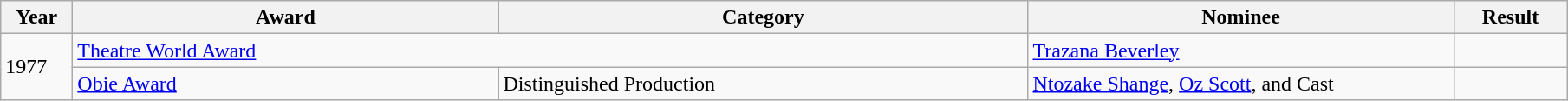<table class="wikitable">
<tr>
<th scope="col" style="width:3em;">Year</th>
<th scope="col" style="width:20em;">Award</th>
<th scope="col" style="width:25em;">Category</th>
<th scope="col" style="width:20em;">Nominee</th>
<th scope="col" style="width:5em;">Result</th>
</tr>
<tr>
<td rowspan="2">1977</td>
<td colspan="2"><a href='#'>Theatre World Award</a></td>
<td><a href='#'>Trazana Beverley</a></td>
<td></td>
</tr>
<tr>
<td><a href='#'>Obie Award</a></td>
<td>Distinguished Production</td>
<td><a href='#'>Ntozake Shange</a>, <a href='#'>Oz Scott</a>, and Cast</td>
<td></td>
</tr>
</table>
